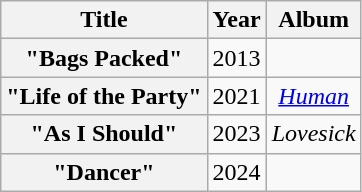<table class="wikitable plainrowheaders" style="text-align:center;">
<tr>
<th>Title</th>
<th>Year</th>
<th>Album</th>
</tr>
<tr>
<th scope="row">"Bags Packed"<br></th>
<td>2013</td>
<td></td>
</tr>
<tr>
<th scope="row">"Life of the Party"<br></th>
<td>2021</td>
<td><em><a href='#'>Human</a></em></td>
</tr>
<tr>
<th scope="row">"As I Should"<br></th>
<td>2023</td>
<td><em>Lovesick</em></td>
</tr>
<tr>
<th scope="row">"Dancer"<br></th>
<td>2024</td>
<td></td>
</tr>
</table>
